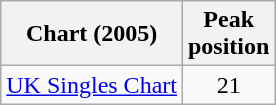<table class="wikitable">
<tr>
<th>Chart (2005)</th>
<th>Peak<br>position</th>
</tr>
<tr>
<td><a href='#'>UK Singles Chart</a></td>
<td align="center">21</td>
</tr>
</table>
